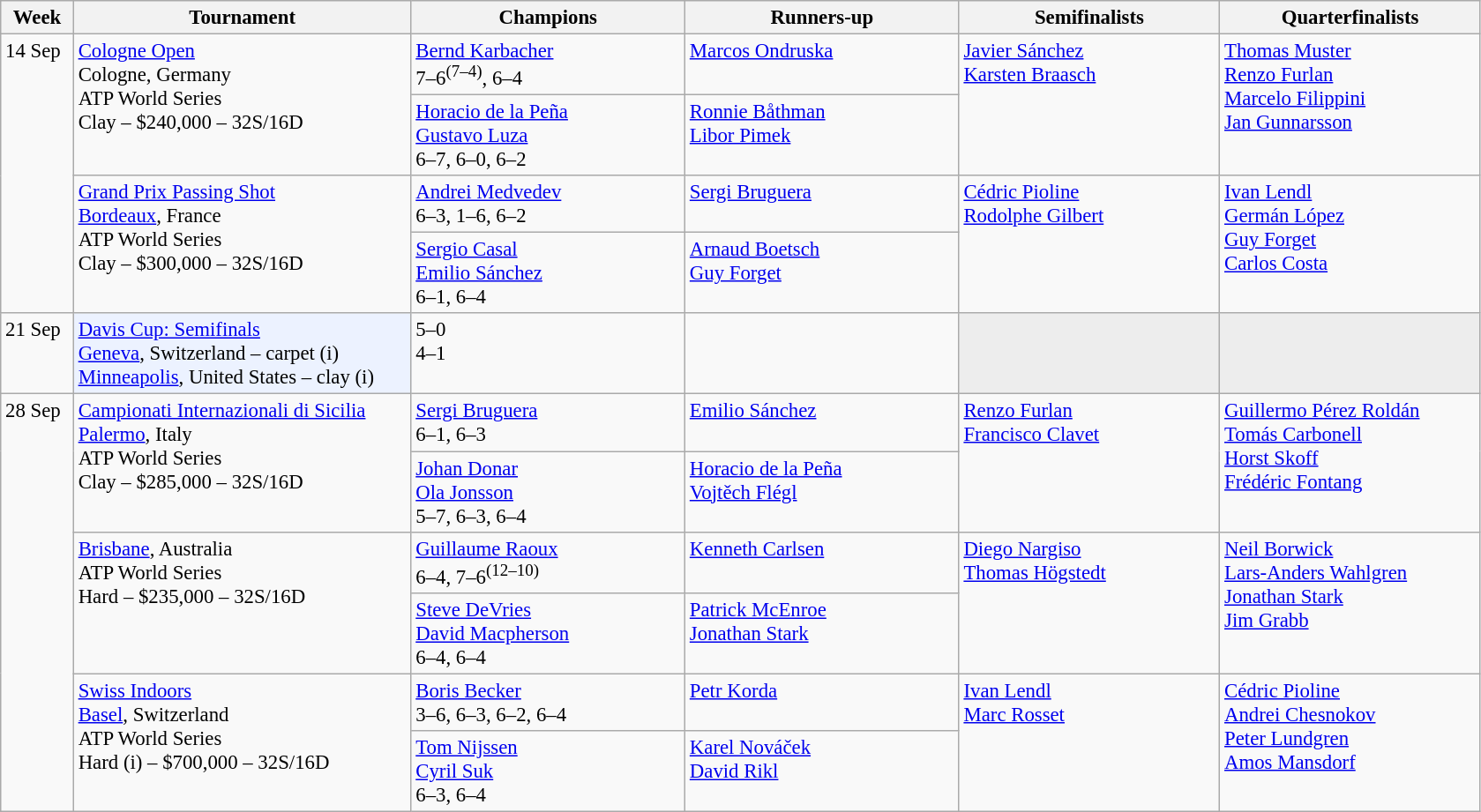<table class=wikitable style=font-size:95%>
<tr>
<th style="width:48px;">Week</th>
<th style="width:248px;">Tournament</th>
<th style="width:200px;">Champions</th>
<th style="width:200px;">Runners-up</th>
<th style="width:190px;">Semifinalists</th>
<th style="width:190px;">Quarterfinalists</th>
</tr>
<tr valign=top>
<td rowspan=4>14 Sep</td>
<td rowspan=2><a href='#'>Cologne Open</a> <br> Cologne, Germany<br>ATP World Series <br> Clay – $240,000 – 32S/16D</td>
<td> <a href='#'>Bernd Karbacher</a><br> 7–6<sup>(7–4)</sup>, 6–4</td>
<td> <a href='#'>Marcos Ondruska</a></td>
<td rowspan=2> <a href='#'>Javier Sánchez</a><br> <a href='#'>Karsten Braasch</a></td>
<td rowspan=2> <a href='#'>Thomas Muster</a><br> <a href='#'>Renzo Furlan</a><br> <a href='#'>Marcelo Filippini</a><br> <a href='#'>Jan Gunnarsson</a></td>
</tr>
<tr valign=top>
<td> <a href='#'>Horacio de la Peña</a> <br>  <a href='#'>Gustavo Luza</a><br> 6–7, 6–0, 6–2</td>
<td> <a href='#'>Ronnie Båthman</a> <br>  <a href='#'>Libor Pimek</a></td>
</tr>
<tr valign=top>
<td rowspan=2><a href='#'>Grand Prix Passing Shot</a> <br> <a href='#'>Bordeaux</a>, France<br>ATP World Series <br> Clay – $300,000 – 32S/16D</td>
<td> <a href='#'>Andrei Medvedev</a><br> 6–3, 1–6, 6–2</td>
<td> <a href='#'>Sergi Bruguera</a></td>
<td rowspan=2> <a href='#'>Cédric Pioline</a><br> <a href='#'>Rodolphe Gilbert</a></td>
<td rowspan=2> <a href='#'>Ivan Lendl</a><br> <a href='#'>Germán López</a><br> <a href='#'>Guy Forget</a><br> <a href='#'>Carlos Costa</a></td>
</tr>
<tr valign=top>
<td> <a href='#'>Sergio Casal</a> <br>  <a href='#'>Emilio Sánchez</a><br> 6–1, 6–4</td>
<td> <a href='#'>Arnaud Boetsch</a> <br>  <a href='#'>Guy Forget</a></td>
</tr>
<tr valign=top>
<td>21 Sep</td>
<td style="background:#ECF2FF;"><a href='#'>Davis Cup: Semifinals</a> <br> <a href='#'>Geneva</a>, Switzerland – carpet (i) <br>  <a href='#'>Minneapolis</a>, United States – clay (i)</td>
<td> 5–0<br> 4–1</td>
<td><br></td>
<td style="background:#ededed;"></td>
<td style="background:#ededed;"></td>
</tr>
<tr valign=top>
<td rowspan=6>28 Sep</td>
<td rowspan=2><a href='#'>Campionati Internazionali di Sicilia</a> <br> <a href='#'>Palermo</a>, Italy<br>ATP World Series <br> Clay – $285,000 – 32S/16D</td>
<td> <a href='#'>Sergi Bruguera</a><br> 6–1, 6–3</td>
<td> <a href='#'>Emilio Sánchez</a></td>
<td rowspan=2> <a href='#'>Renzo Furlan</a><br> <a href='#'>Francisco Clavet</a></td>
<td rowspan=2> <a href='#'>Guillermo Pérez Roldán</a><br> <a href='#'>Tomás Carbonell</a><br> <a href='#'>Horst Skoff</a><br> <a href='#'>Frédéric Fontang</a></td>
</tr>
<tr valign=top>
<td> <a href='#'>Johan Donar</a> <br>  <a href='#'>Ola Jonsson</a><br> 5–7, 6–3, 6–4</td>
<td> <a href='#'>Horacio de la Peña</a> <br>  <a href='#'>Vojtěch Flégl</a></td>
</tr>
<tr valign=top>
<td rowspan=2><a href='#'>Brisbane</a>, Australia<br>ATP World Series <br> Hard – $235,000 – 32S/16D</td>
<td> <a href='#'>Guillaume Raoux</a><br> 6–4, 7–6<sup>(12–10)</sup></td>
<td> <a href='#'>Kenneth Carlsen</a></td>
<td rowspan=2> <a href='#'>Diego Nargiso</a><br> <a href='#'>Thomas Högstedt</a></td>
<td rowspan=2> <a href='#'>Neil Borwick</a><br> <a href='#'>Lars-Anders Wahlgren</a><br> <a href='#'>Jonathan Stark</a><br> <a href='#'>Jim Grabb</a></td>
</tr>
<tr valign=top>
<td> <a href='#'>Steve DeVries</a> <br>  <a href='#'>David Macpherson</a><br> 6–4, 6–4</td>
<td> <a href='#'>Patrick McEnroe</a> <br>  <a href='#'>Jonathan Stark</a></td>
</tr>
<tr valign=top>
<td rowspan=2><a href='#'>Swiss Indoors</a><br><a href='#'>Basel</a>, Switzerland<br>ATP World Series <br> Hard (i) – $700,000 – 32S/16D</td>
<td> <a href='#'>Boris Becker</a><br> 3–6, 6–3, 6–2, 6–4</td>
<td> <a href='#'>Petr Korda</a></td>
<td rowspan=2> <a href='#'>Ivan Lendl</a><br> <a href='#'>Marc Rosset</a></td>
<td rowspan=2> <a href='#'>Cédric Pioline</a><br> <a href='#'>Andrei Chesnokov</a><br> <a href='#'>Peter Lundgren</a><br> <a href='#'>Amos Mansdorf</a></td>
</tr>
<tr valign=top>
<td> <a href='#'>Tom Nijssen</a> <br>  <a href='#'>Cyril Suk</a><br> 6–3, 6–4</td>
<td> <a href='#'>Karel Nováček</a> <br>  <a href='#'>David Rikl</a></td>
</tr>
</table>
